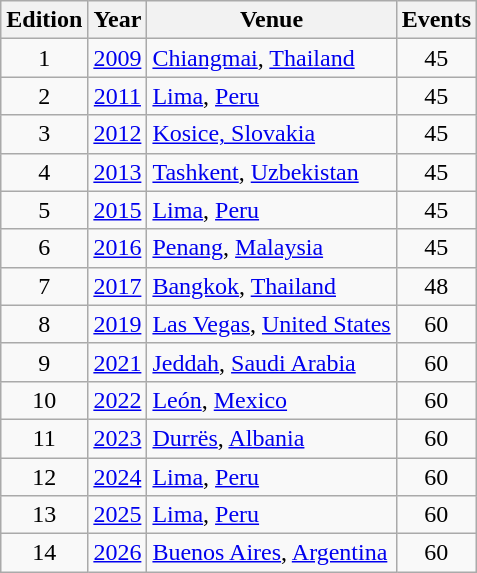<table class="wikitable" style="text-align:center;">
<tr>
<th>Edition</th>
<th>Year</th>
<th>Venue</th>
<th>Events</th>
</tr>
<tr>
<td>1</td>
<td><a href='#'>2009</a></td>
<td align=left> <a href='#'>Chiangmai</a>, <a href='#'>Thailand</a></td>
<td>45</td>
</tr>
<tr>
<td>2</td>
<td><a href='#'>2011</a></td>
<td align=left> <a href='#'>Lima</a>, <a href='#'>Peru</a></td>
<td>45</td>
</tr>
<tr>
<td>3</td>
<td><a href='#'>2012</a></td>
<td align=left> <a href='#'>Kosice, Slovakia</a></td>
<td>45</td>
</tr>
<tr>
<td>4</td>
<td><a href='#'>2013</a></td>
<td align=left> <a href='#'>Tashkent</a>, <a href='#'>Uzbekistan</a></td>
<td>45</td>
</tr>
<tr>
<td>5</td>
<td><a href='#'>2015</a></td>
<td align=left> <a href='#'>Lima</a>, <a href='#'>Peru</a></td>
<td>45</td>
</tr>
<tr>
<td>6</td>
<td><a href='#'>2016</a></td>
<td align=left> <a href='#'>Penang</a>, <a href='#'>Malaysia</a></td>
<td>45</td>
</tr>
<tr>
<td>7</td>
<td><a href='#'>2017</a></td>
<td align=left> <a href='#'>Bangkok</a>, <a href='#'>Thailand</a></td>
<td>48</td>
</tr>
<tr>
<td>8</td>
<td><a href='#'>2019</a></td>
<td align=left> <a href='#'>Las Vegas</a>, <a href='#'>United States</a></td>
<td>60</td>
</tr>
<tr>
<td>9</td>
<td><a href='#'>2021</a></td>
<td align=left> <a href='#'>Jeddah</a>, <a href='#'>Saudi Arabia</a></td>
<td>60</td>
</tr>
<tr>
<td>10</td>
<td><a href='#'>2022</a></td>
<td align=left> <a href='#'>León</a>, <a href='#'>Mexico</a></td>
<td>60</td>
</tr>
<tr>
<td>11</td>
<td><a href='#'>2023</a></td>
<td align=left> <a href='#'>Durrës</a>, <a href='#'>Albania</a></td>
<td>60</td>
</tr>
<tr>
<td>12</td>
<td><a href='#'>2024</a></td>
<td align=left> <a href='#'>Lima</a>, <a href='#'>Peru</a></td>
<td>60</td>
</tr>
<tr>
<td>13</td>
<td><a href='#'>2025</a></td>
<td align=left> <a href='#'>Lima</a>, <a href='#'>Peru</a></td>
<td>60</td>
</tr>
<tr>
<td>14</td>
<td><a href='#'>2026</a></td>
<td align=left> <a href='#'>Buenos Aires</a>, <a href='#'>Argentina</a></td>
<td>60</td>
</tr>
</table>
